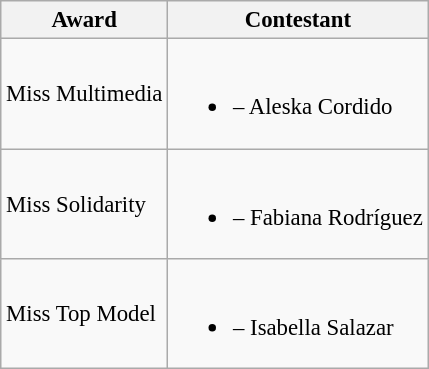<table class="wikitable sortable" style="font-size: 95%;">
<tr>
<th>Award</th>
<th>Contestant</th>
</tr>
<tr>
<td>Miss Multimedia</td>
<td><br><ul><li> – Aleska Cordido</li></ul></td>
</tr>
<tr>
<td>Miss Solidarity</td>
<td><br><ul><li> – Fabiana Rodríguez</li></ul></td>
</tr>
<tr>
<td>Miss Top Model</td>
<td><br><ul><li> – Isabella Salazar</li></ul></td>
</tr>
</table>
